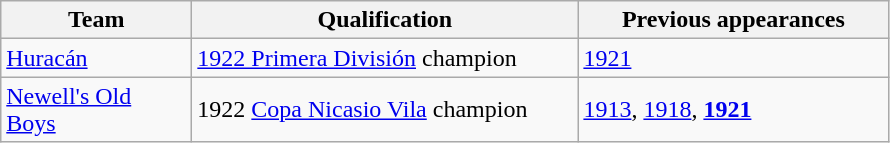<table class="wikitable">
<tr>
<th width=120px>Team</th>
<th width=250px>Qualification</th>
<th width=200px>Previous appearances</th>
</tr>
<tr>
<td><a href='#'>Huracán</a></td>
<td><a href='#'>1922 Primera División</a> champion</td>
<td><a href='#'>1921</a></td>
</tr>
<tr>
<td><a href='#'>Newell's Old Boys</a></td>
<td>1922 <a href='#'>Copa Nicasio Vila</a> champion</td>
<td><a href='#'>1913</a>, <a href='#'>1918</a>, <strong><a href='#'>1921</a></strong></td>
</tr>
</table>
